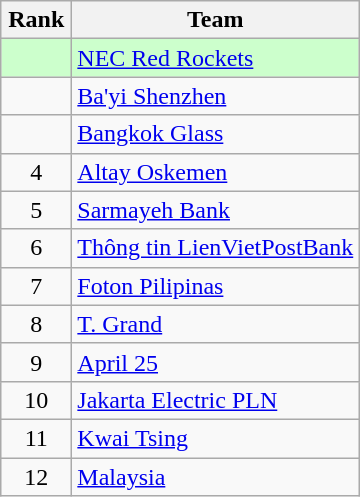<table class="wikitable" style="text-align: center;">
<tr>
<th width=40>Rank</th>
<th>Team</th>
</tr>
<tr bgcolor=#ccffcc>
<td></td>
<td align=left> <a href='#'>NEC Red Rockets</a></td>
</tr>
<tr>
<td></td>
<td align=left> <a href='#'>Ba'yi Shenzhen</a></td>
</tr>
<tr>
<td></td>
<td align=left> <a href='#'>Bangkok Glass</a></td>
</tr>
<tr>
<td>4</td>
<td align=left> <a href='#'>Altay Oskemen</a></td>
</tr>
<tr>
<td>5</td>
<td align=left> <a href='#'>Sarmayeh Bank</a></td>
</tr>
<tr>
<td>6</td>
<td align=left> <a href='#'>Thông tin LienVietPostBank</a></td>
</tr>
<tr>
<td>7</td>
<td align=left> <a href='#'>Foton Pilipinas</a></td>
</tr>
<tr>
<td>8</td>
<td align=left> <a href='#'>T. Grand</a></td>
</tr>
<tr>
<td>9</td>
<td align=left> <a href='#'>April 25</a></td>
</tr>
<tr>
<td>10</td>
<td align=left> <a href='#'>Jakarta Electric PLN</a></td>
</tr>
<tr>
<td>11</td>
<td align=left> <a href='#'>Kwai Tsing</a></td>
</tr>
<tr>
<td>12</td>
<td align=left> <a href='#'>Malaysia</a></td>
</tr>
</table>
